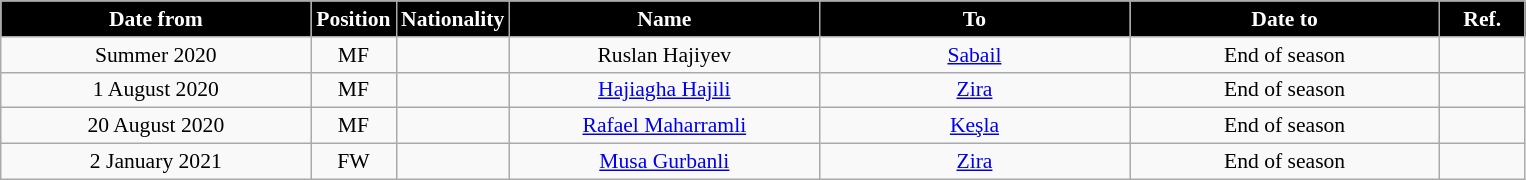<table class="wikitable" style="text-align:center; font-size:90%; ">
<tr>
<th style="background:#000000; color:#fff; width:200px;">Date from</th>
<th style="background:#000000; color:#fff; width:50px;">Position</th>
<th style="background:#000000; color:#fff; width:50px;">Nationality</th>
<th style="background:#000000; color:#fff; width:200px;">Name</th>
<th style="background:#000000; color:#fff; width:200px;">To</th>
<th style="background:#000000; color:#fff; width:200px;">Date to</th>
<th style="background:#000000; color:#fff; width:50px;">Ref.</th>
</tr>
<tr>
<td>Summer 2020</td>
<td>MF</td>
<td></td>
<td>Ruslan Hajiyev</td>
<td><a href='#'>Sabail</a></td>
<td>End of season</td>
<td></td>
</tr>
<tr>
<td>1 August 2020</td>
<td>MF</td>
<td></td>
<td><a href='#'>Hajiagha Hajili</a></td>
<td><a href='#'>Zira</a></td>
<td>End of season</td>
<td></td>
</tr>
<tr>
<td>20 August 2020</td>
<td>MF</td>
<td></td>
<td><a href='#'>Rafael Maharramli</a></td>
<td><a href='#'>Keşla</a></td>
<td>End of season</td>
<td></td>
</tr>
<tr>
<td>2 January 2021</td>
<td>FW</td>
<td></td>
<td><a href='#'>Musa Gurbanli</a></td>
<td><a href='#'>Zira</a></td>
<td>End of season</td>
<td></td>
</tr>
</table>
